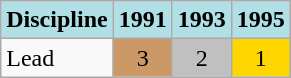<table class="wikitable" style="text-align: center">
<tr>
<th style="background: #b0e0e6">Discipline</th>
<th style="background: #b0e0e6">1991</th>
<th style="background: #b0e0e6">1993</th>
<th style="background: #b0e0e6">1995</th>
</tr>
<tr>
<td align="left">Lead</td>
<td style="background: #cc9966">3</td>
<td style="background: silver">2</td>
<td style="background: gold">1</td>
</tr>
</table>
